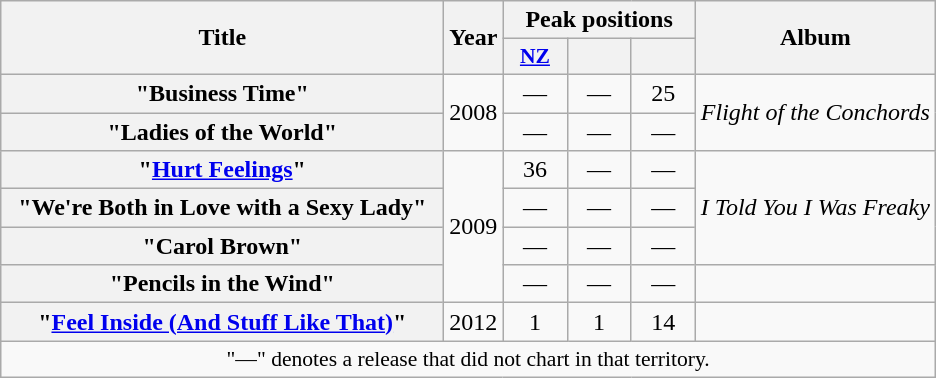<table class="wikitable plainrowheaders" style="text-align:center;">
<tr>
<th scope="col" rowspan="2" style="width:18em;">Title</th>
<th scope="col" rowspan="2">Year</th>
<th scope="col" colspan="3">Peak positions</th>
<th scope="col" rowspan="2">Album</th>
</tr>
<tr>
<th scope="col" style="width:2.5em;font-size:90%;"><a href='#'>NZ</a><br></th>
<th scope="col" style="width:2.5em;font-size:90%;"><br></th>
<th scope="col" style="width:2.5em;font-size:90%;"><br></th>
</tr>
<tr>
<th scope="row">"Business Time"</th>
<td rowspan="2">2008</td>
<td>—</td>
<td>—</td>
<td>25</td>
<td rowspan="2"><em>Flight of the Conchords</em></td>
</tr>
<tr>
<th scope="row">"Ladies of the World"</th>
<td>—</td>
<td>—</td>
<td>—</td>
</tr>
<tr>
<th scope="row">"<a href='#'>Hurt Feelings</a>"</th>
<td rowspan="4">2009</td>
<td>36</td>
<td>—</td>
<td>—</td>
<td rowspan="3"><em>I Told You I Was Freaky</em></td>
</tr>
<tr>
<th scope="row">"We're Both in Love with a Sexy Lady"</th>
<td>—</td>
<td>—</td>
<td>—</td>
</tr>
<tr>
<th scope="row">"Carol Brown"</th>
<td>—</td>
<td>—</td>
<td>—</td>
</tr>
<tr>
<th scope="row">"Pencils in the Wind"</th>
<td>—</td>
<td>—</td>
<td>—</td>
<td></td>
</tr>
<tr>
<th scope="row">"<a href='#'>Feel Inside (And Stuff Like That)</a>"</th>
<td>2012</td>
<td>1</td>
<td>1</td>
<td>14</td>
<td></td>
</tr>
<tr>
<td colspan="6" style="font-size:90%">"—" denotes a release that did not chart in that territory.</td>
</tr>
</table>
